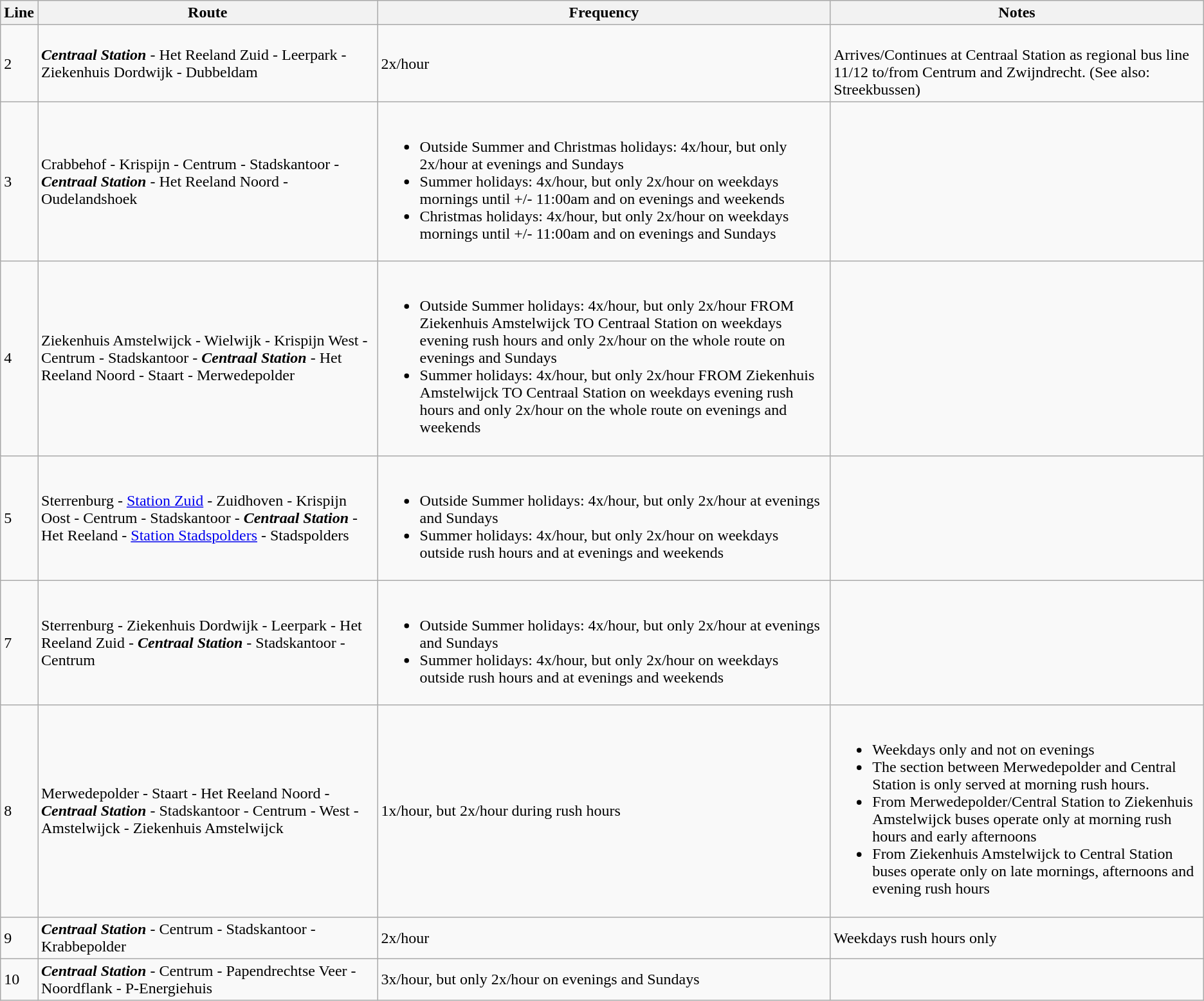<table class="wikitable vatop">
<tr>
<th>Line</th>
<th>Route</th>
<th>Frequency</th>
<th>Notes</th>
</tr>
<tr>
<td>2</td>
<td><strong><em>Centraal Station</em></strong> - Het Reeland Zuid - Leerpark - Ziekenhuis Dordwijk - Dubbeldam</td>
<td>2x/hour</td>
<td><br>Arrives/Continues at Centraal Station as regional bus line 11/12 to/from Centrum and Zwijndrecht. (See also: Streekbussen)</td>
</tr>
<tr>
<td>3</td>
<td>Crabbehof - Krispijn - Centrum - Stadskantoor - <strong><em>Centraal Station</em></strong> - Het Reeland Noord - Oudelandshoek</td>
<td><br><ul><li>Outside Summer and Christmas holidays: 4x/hour, but only 2x/hour at evenings and Sundays</li><li>Summer holidays: 4x/hour, but only 2x/hour on weekdays mornings until +/- 11:00am and on evenings and weekends</li><li>Christmas holidays: 4x/hour, but only 2x/hour on weekdays mornings until +/- 11:00am and on evenings and Sundays</li></ul></td>
<td></td>
</tr>
<tr>
<td>4</td>
<td>Ziekenhuis Amstelwijck - Wielwijk - Krispijn West - Centrum - Stadskantoor - <strong><em>Centraal Station</em></strong> - Het Reeland Noord - Staart - Merwedepolder</td>
<td><br><ul><li>Outside Summer holidays: 4x/hour, but only 2x/hour FROM Ziekenhuis Amstelwijck TO Centraal Station on weekdays evening rush hours and only 2x/hour on the whole route on evenings and Sundays</li><li>Summer holidays: 4x/hour, but only 2x/hour FROM Ziekenhuis Amstelwijck TO Centraal Station on weekdays evening rush hours and only 2x/hour on the whole route on evenings and weekends</li></ul></td>
<td></td>
</tr>
<tr>
<td>5</td>
<td>Sterrenburg - <a href='#'>Station Zuid</a> - Zuidhoven - Krispijn Oost - Centrum - Stadskantoor - <strong><em>Centraal Station</em></strong> - Het Reeland - <a href='#'>Station Stadspolders</a> - Stadspolders</td>
<td><br><ul><li>Outside Summer holidays: 4x/hour, but only 2x/hour at evenings and Sundays</li><li>Summer holidays: 4x/hour, but only 2x/hour on weekdays outside rush hours and at evenings and weekends</li></ul></td>
<td></td>
</tr>
<tr>
<td>7</td>
<td>Sterrenburg - Ziekenhuis Dordwijk - Leerpark - Het Reeland Zuid - <strong><em>Centraal Station</em></strong> - Stadskantoor - Centrum</td>
<td><br><ul><li>Outside Summer holidays: 4x/hour, but only 2x/hour at evenings and Sundays</li><li>Summer holidays: 4x/hour, but only 2x/hour on weekdays outside rush hours and at evenings and weekends</li></ul></td>
<td></td>
</tr>
<tr>
<td>8</td>
<td>Merwedepolder - Staart - Het Reeland Noord - <strong><em>Centraal Station</em></strong> - Stadskantoor - Centrum - West - Amstelwijck - Ziekenhuis Amstelwijck</td>
<td>1x/hour, but 2x/hour during rush hours</td>
<td><br><ul><li>Weekdays only and not on evenings</li><li>The section between Merwedepolder and Central Station is only served at morning rush hours.</li><li>From Merwedepolder/Central Station to Ziekenhuis Amstelwijck  buses operate only at morning rush hours and early afternoons</li><li>From Ziekenhuis Amstelwijck to Central Station buses operate only on late mornings, afternoons and evening rush hours</li></ul></td>
</tr>
<tr>
<td>9</td>
<td><strong><em>Centraal Station</em></strong> - Centrum - Stadskantoor - Krabbepolder</td>
<td>2x/hour</td>
<td>Weekdays rush hours only</td>
</tr>
<tr>
<td>10</td>
<td><strong><em>Centraal Station</em></strong> - Centrum - Papendrechtse Veer - Noordflank - P-Energiehuis</td>
<td>3x/hour, but only 2x/hour on evenings and Sundays</td>
<td></td>
</tr>
</table>
